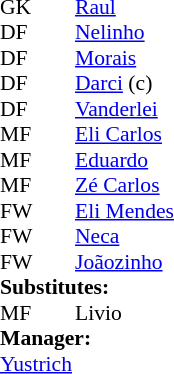<table style="font-size:90%; margin:0.2em auto;" cellspacing="0" cellpadding="0">
<tr>
<th width="25"></th>
<th width="25"></th>
</tr>
<tr>
<td>GK</td>
<td></td>
<td> <a href='#'>Raul</a></td>
</tr>
<tr>
<td>DF</td>
<td></td>
<td> <a href='#'>Nelinho</a></td>
</tr>
<tr>
<td>DF</td>
<td></td>
<td> <a href='#'>Morais</a></td>
</tr>
<tr>
<td>DF</td>
<td></td>
<td> <a href='#'>Darci</a> (c)</td>
</tr>
<tr>
<td>DF</td>
<td></td>
<td> <a href='#'>Vanderlei</a></td>
</tr>
<tr>
<td>MF</td>
<td></td>
<td> <a href='#'>Eli Carlos</a></td>
<td></td>
<td></td>
</tr>
<tr>
<td>MF</td>
<td></td>
<td> <a href='#'>Eduardo</a></td>
</tr>
<tr>
<td>MF</td>
<td></td>
<td> <a href='#'>Zé Carlos</a></td>
</tr>
<tr>
<td>FW</td>
<td></td>
<td> <a href='#'>Eli Mendes</a></td>
</tr>
<tr>
<td>FW</td>
<td></td>
<td> <a href='#'>Neca</a></td>
</tr>
<tr>
<td>FW</td>
<td></td>
<td> <a href='#'>Joãozinho</a></td>
</tr>
<tr>
<td colspan=3><strong>Substitutes:</strong></td>
</tr>
<tr>
<td>MF</td>
<td></td>
<td> Livio</td>
<td></td>
<td></td>
</tr>
<tr>
<td colspan=3><strong>Manager:</strong></td>
</tr>
<tr>
<td colspan=4> <a href='#'>Yustrich</a></td>
</tr>
</table>
